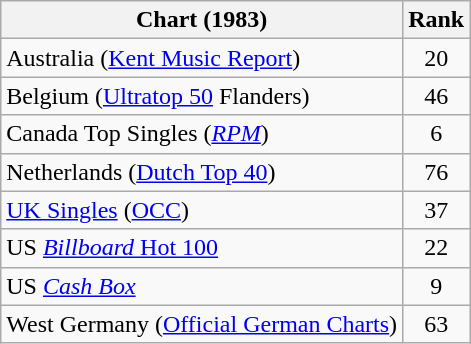<table class="wikitable sortable">
<tr>
<th>Chart (1983)</th>
<th>Rank</th>
</tr>
<tr>
<td>Australia (<a href='#'>Kent Music Report</a>)</td>
<td align="center">20</td>
</tr>
<tr>
<td>Belgium (<a href='#'>Ultratop 50</a> Flanders)</td>
<td align="center">46</td>
</tr>
<tr>
<td>Canada Top Singles (<em><a href='#'>RPM</a></em>)</td>
<td align="center">6</td>
</tr>
<tr>
<td>Netherlands (<a href='#'>Dutch Top 40</a>)</td>
<td align="center">76</td>
</tr>
<tr>
<td><a href='#'>UK Singles</a> (<a href='#'>OCC</a>)</td>
<td align="center">37</td>
</tr>
<tr>
<td>US <a href='#'><em>Billboard</em> Hot 100</a></td>
<td align="center">22</td>
</tr>
<tr>
<td>US <em><a href='#'>Cash Box</a></em></td>
<td align="center">9</td>
</tr>
<tr>
<td>West Germany (<a href='#'>Official German Charts</a>)</td>
<td align="center">63</td>
</tr>
</table>
